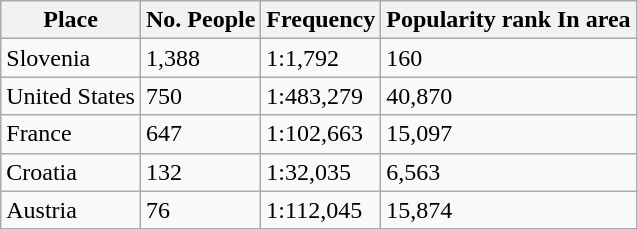<table class="wikitable">
<tr>
<th>Place</th>
<th>No. People</th>
<th>Frequency</th>
<th>Popularity rank In area</th>
</tr>
<tr>
<td>Slovenia</td>
<td>1,388</td>
<td>1:1,792</td>
<td>160</td>
</tr>
<tr>
<td>United States</td>
<td>750</td>
<td>1:483,279</td>
<td>40,870</td>
</tr>
<tr>
<td>France</td>
<td>647</td>
<td>1:102,663</td>
<td>15,097</td>
</tr>
<tr>
<td>Croatia</td>
<td>132</td>
<td>1:32,035</td>
<td>6,563</td>
</tr>
<tr>
<td>Austria</td>
<td>76</td>
<td>1:112,045</td>
<td>15,874</td>
</tr>
</table>
